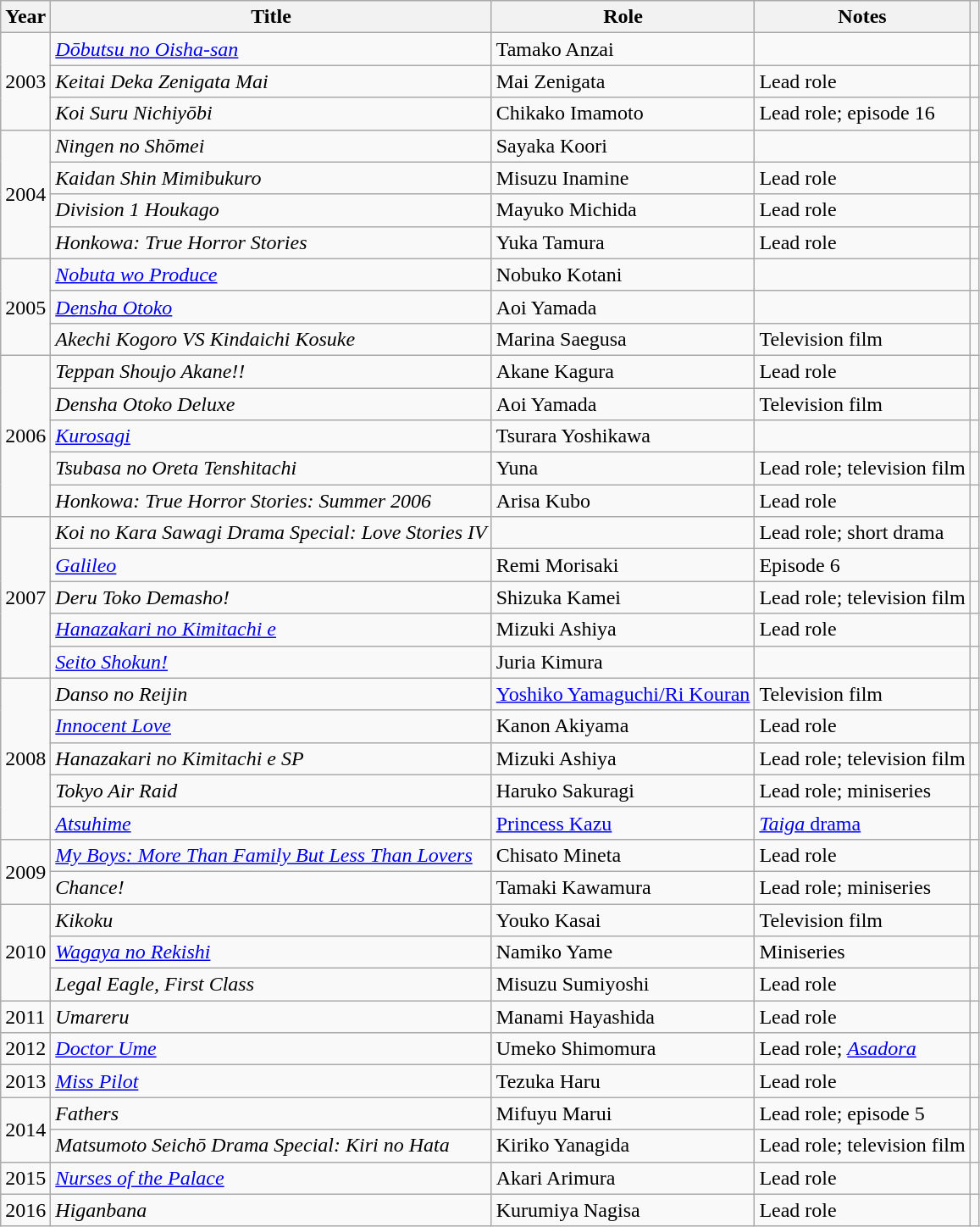<table class="wikitable sortable">
<tr>
<th>Year</th>
<th>Title</th>
<th>Role</th>
<th class="unsortable">Notes</th>
<th class="unsortable"></th>
</tr>
<tr>
<td rowspan="3">2003</td>
<td><em><a href='#'>Dōbutsu no Oisha-san</a></em></td>
<td>Tamako Anzai</td>
<td></td>
<td></td>
</tr>
<tr>
<td><em>Keitai Deka Zenigata Mai</em></td>
<td>Mai Zenigata</td>
<td>Lead role</td>
<td></td>
</tr>
<tr>
<td><em>Koi Suru Nichiyōbi</em></td>
<td>Chikako Imamoto</td>
<td>Lead role; episode 16</td>
<td></td>
</tr>
<tr>
<td rowspan="4">2004</td>
<td><em>Ningen no Shōmei</em></td>
<td>Sayaka Koori</td>
<td></td>
<td></td>
</tr>
<tr>
<td><em>Kaidan Shin Mimibukuro</em></td>
<td>Misuzu Inamine</td>
<td>Lead role</td>
<td></td>
</tr>
<tr>
<td><em>Division 1 Houkago</em></td>
<td>Mayuko Michida</td>
<td>Lead role</td>
<td></td>
</tr>
<tr>
<td><em>Honkowa: True Horror Stories</em></td>
<td>Yuka Tamura</td>
<td>Lead role</td>
<td></td>
</tr>
<tr>
<td rowspan="3">2005</td>
<td><em><a href='#'>Nobuta wo Produce</a></em></td>
<td>Nobuko Kotani</td>
<td></td>
<td></td>
</tr>
<tr>
<td><em><a href='#'>Densha Otoko</a></em></td>
<td>Aoi Yamada</td>
<td></td>
<td></td>
</tr>
<tr>
<td><em>Akechi Kogoro VS Kindaichi Kosuke</em></td>
<td>Marina Saegusa</td>
<td>Television film</td>
<td></td>
</tr>
<tr>
<td rowspan="5">2006</td>
<td><em>Teppan Shoujo Akane!!</em></td>
<td>Akane Kagura</td>
<td>Lead role</td>
<td></td>
</tr>
<tr>
<td><em>Densha Otoko Deluxe</em></td>
<td>Aoi Yamada</td>
<td>Television film</td>
<td></td>
</tr>
<tr>
<td><em><a href='#'>Kurosagi</a></em></td>
<td>Tsurara Yoshikawa</td>
<td></td>
<td></td>
</tr>
<tr>
<td><em>Tsubasa no Oreta Tenshitachi</em></td>
<td>Yuna</td>
<td>Lead role; television film</td>
<td></td>
</tr>
<tr>
<td><em>Honkowa: True Horror Stories: Summer 2006</em></td>
<td>Arisa Kubo</td>
<td>Lead role</td>
<td></td>
</tr>
<tr>
<td rowspan="5">2007</td>
<td><em>Koi no Kara Sawagi Drama Special: Love Stories IV</em></td>
<td></td>
<td>Lead role; short drama</td>
<td></td>
</tr>
<tr>
<td><em><a href='#'>Galileo</a></em></td>
<td>Remi Morisaki</td>
<td>Episode 6</td>
<td></td>
</tr>
<tr>
<td><em>Deru Toko Demasho!</em></td>
<td>Shizuka Kamei</td>
<td>Lead role; television film</td>
<td></td>
</tr>
<tr>
<td><em><a href='#'>Hanazakari no Kimitachi e</a></em></td>
<td>Mizuki Ashiya</td>
<td>Lead role</td>
<td></td>
</tr>
<tr>
<td><em><a href='#'>Seito Shokun!</a></em></td>
<td>Juria Kimura</td>
<td></td>
<td></td>
</tr>
<tr>
<td rowspan="5">2008</td>
<td><em>Danso no Reijin</em></td>
<td><a href='#'>Yoshiko Yamaguchi/Ri Kouran</a></td>
<td>Television film</td>
<td></td>
</tr>
<tr>
<td><em><a href='#'>Innocent Love</a></em></td>
<td>Kanon Akiyama</td>
<td>Lead role</td>
<td></td>
</tr>
<tr>
<td><em>Hanazakari no Kimitachi e SP</em></td>
<td>Mizuki Ashiya</td>
<td>Lead role; television film</td>
<td></td>
</tr>
<tr>
<td><em>Tokyo Air Raid</em></td>
<td>Haruko Sakuragi</td>
<td>Lead role; miniseries</td>
<td></td>
</tr>
<tr>
<td><em><a href='#'>Atsuhime</a></em></td>
<td><a href='#'>Princess Kazu</a></td>
<td><a href='#'><em>Taiga</em> drama</a></td>
<td></td>
</tr>
<tr>
<td rowspan="2">2009</td>
<td><em><a href='#'>My Boys: More Than Family But Less Than Lovers</a></em></td>
<td>Chisato Mineta</td>
<td>Lead role</td>
<td></td>
</tr>
<tr>
<td><em>Chance!</em></td>
<td>Tamaki Kawamura</td>
<td>Lead role; miniseries</td>
<td></td>
</tr>
<tr>
<td rowspan="3">2010</td>
<td><em>Kikoku</em></td>
<td>Youko Kasai</td>
<td>Television film</td>
<td></td>
</tr>
<tr>
<td><em><a href='#'>Wagaya no Rekishi</a></em></td>
<td>Namiko Yame</td>
<td>Miniseries</td>
<td></td>
</tr>
<tr>
<td><em>Legal Eagle, First Class</em></td>
<td>Misuzu Sumiyoshi</td>
<td>Lead role</td>
<td></td>
</tr>
<tr>
<td>2011</td>
<td><em>Umareru</em></td>
<td>Manami Hayashida</td>
<td>Lead role</td>
<td></td>
</tr>
<tr>
<td>2012</td>
<td><em><a href='#'>Doctor Ume</a></em></td>
<td>Umeko Shimomura</td>
<td>Lead role; <em><a href='#'>Asadora</a></em></td>
<td></td>
</tr>
<tr>
<td>2013</td>
<td><em><a href='#'>Miss Pilot</a></em></td>
<td>Tezuka Haru</td>
<td>Lead role</td>
<td></td>
</tr>
<tr>
<td rowspan="2">2014</td>
<td><em>Fathers</em></td>
<td>Mifuyu Marui</td>
<td>Lead role; episode 5</td>
<td></td>
</tr>
<tr>
<td><em>Matsumoto Seichō Drama Special: Kiri no Hata</em></td>
<td>Kiriko Yanagida</td>
<td>Lead role; television film</td>
<td></td>
</tr>
<tr>
<td>2015</td>
<td><em><a href='#'>Nurses of the Palace</a></em></td>
<td>Akari Arimura</td>
<td>Lead role</td>
<td></td>
</tr>
<tr>
<td>2016</td>
<td><em>Higanbana</em></td>
<td>Kurumiya Nagisa</td>
<td>Lead role</td>
<td></td>
</tr>
</table>
